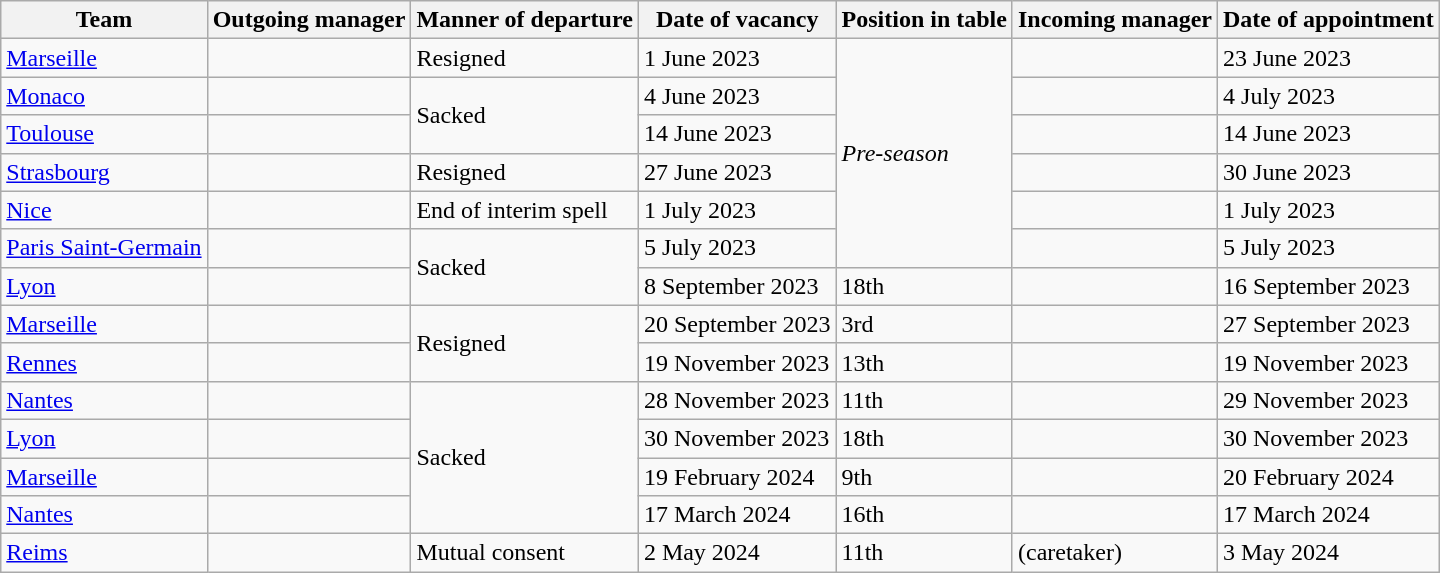<table class="wikitable sortable">
<tr>
<th>Team</th>
<th>Outgoing manager</th>
<th>Manner of departure</th>
<th>Date of vacancy</th>
<th>Position in table</th>
<th>Incoming manager</th>
<th>Date of appointment</th>
</tr>
<tr>
<td><a href='#'>Marseille</a></td>
<td> </td>
<td rowspan=1>Resigned</td>
<td>1 June 2023</td>
<td rowspan="6"><em>Pre-season</em></td>
<td> </td>
<td>23 June 2023</td>
</tr>
<tr>
<td><a href='#'>Monaco</a></td>
<td> </td>
<td rowspan=2>Sacked</td>
<td>4 June 2023</td>
<td> </td>
<td>4 July 2023</td>
</tr>
<tr>
<td><a href='#'>Toulouse</a></td>
<td> </td>
<td>14 June 2023</td>
<td> </td>
<td>14 June 2023</td>
</tr>
<tr>
<td><a href='#'>Strasbourg</a></td>
<td> </td>
<td>Resigned</td>
<td>27 June 2023</td>
<td> </td>
<td>30 June 2023</td>
</tr>
<tr>
<td><a href='#'>Nice</a></td>
<td> </td>
<td>End of interim spell</td>
<td>1 July 2023</td>
<td> </td>
<td>1 July 2023</td>
</tr>
<tr>
<td><a href='#'>Paris Saint-Germain</a></td>
<td> </td>
<td rowspan=2>Sacked</td>
<td>5 July 2023</td>
<td> </td>
<td>5 July 2023</td>
</tr>
<tr>
<td><a href='#'>Lyon</a></td>
<td> </td>
<td>8 September 2023</td>
<td>18th</td>
<td> </td>
<td>16 September 2023</td>
</tr>
<tr>
<td><a href='#'>Marseille</a></td>
<td> </td>
<td rowspan=2>Resigned</td>
<td>20 September 2023</td>
<td>3rd</td>
<td> </td>
<td>27 September 2023</td>
</tr>
<tr>
<td><a href='#'>Rennes</a></td>
<td> </td>
<td>19 November 2023</td>
<td>13th</td>
<td> </td>
<td>19 November 2023</td>
</tr>
<tr>
<td><a href='#'>Nantes</a></td>
<td> </td>
<td rowspan=4>Sacked</td>
<td>28 November 2023</td>
<td>11th</td>
<td> </td>
<td>29 November 2023</td>
</tr>
<tr>
<td><a href='#'>Lyon</a></td>
<td> </td>
<td>30 November 2023</td>
<td>18th</td>
<td> </td>
<td>30 November 2023</td>
</tr>
<tr>
<td><a href='#'>Marseille</a></td>
<td> </td>
<td>19 February 2024</td>
<td>9th</td>
<td> </td>
<td>20 February 2024</td>
</tr>
<tr>
<td><a href='#'>Nantes</a></td>
<td> </td>
<td>17 March 2024</td>
<td>16th</td>
<td> </td>
<td>17 March 2024</td>
</tr>
<tr>
<td><a href='#'>Reims</a></td>
<td> </td>
<td>Mutual consent</td>
<td>2 May 2024</td>
<td>11th</td>
<td>  (caretaker)</td>
<td>3 May 2024</td>
</tr>
</table>
